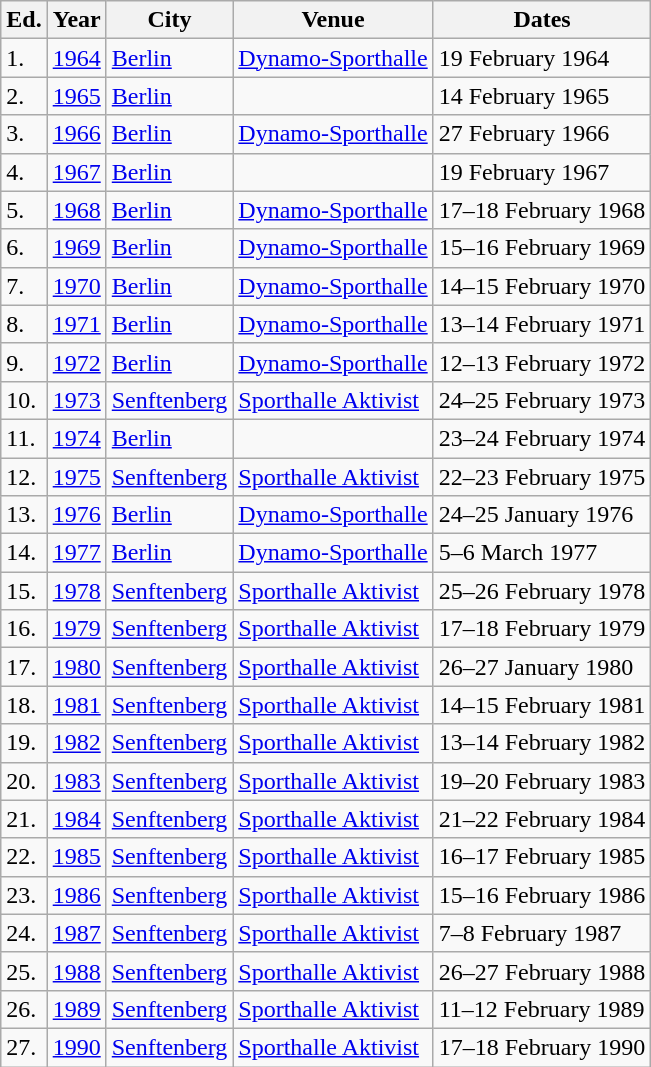<table class="wikitable">
<tr>
<th>Ed.</th>
<th>Year</th>
<th>City</th>
<th>Venue</th>
<th>Dates</th>
</tr>
<tr>
<td>1.</td>
<td><a href='#'>1964</a></td>
<td><a href='#'>Berlin</a></td>
<td><a href='#'>Dynamo-Sporthalle</a></td>
<td>19 February 1964</td>
</tr>
<tr>
<td>2.</td>
<td><a href='#'>1965</a></td>
<td><a href='#'>Berlin</a></td>
<td></td>
<td>14 February 1965</td>
</tr>
<tr>
<td>3.</td>
<td><a href='#'>1966</a></td>
<td><a href='#'>Berlin</a></td>
<td><a href='#'>Dynamo-Sporthalle</a></td>
<td>27 February 1966</td>
</tr>
<tr>
<td>4.</td>
<td><a href='#'>1967</a></td>
<td><a href='#'>Berlin</a></td>
<td></td>
<td>19 February 1967</td>
</tr>
<tr>
<td>5.</td>
<td><a href='#'>1968</a></td>
<td><a href='#'>Berlin</a></td>
<td><a href='#'>Dynamo-Sporthalle</a></td>
<td>17–18 February 1968</td>
</tr>
<tr>
<td>6.</td>
<td><a href='#'>1969</a></td>
<td><a href='#'>Berlin</a></td>
<td><a href='#'>Dynamo-Sporthalle</a></td>
<td>15–16 February 1969</td>
</tr>
<tr>
<td>7.</td>
<td><a href='#'>1970</a></td>
<td><a href='#'>Berlin</a></td>
<td><a href='#'>Dynamo-Sporthalle</a></td>
<td>14–15 February 1970</td>
</tr>
<tr>
<td>8.</td>
<td><a href='#'>1971</a></td>
<td><a href='#'>Berlin</a></td>
<td><a href='#'>Dynamo-Sporthalle</a></td>
<td>13–14 February 1971</td>
</tr>
<tr>
<td>9.</td>
<td><a href='#'>1972</a></td>
<td><a href='#'>Berlin</a></td>
<td><a href='#'>Dynamo-Sporthalle</a></td>
<td>12–13 February 1972</td>
</tr>
<tr>
<td>10.</td>
<td><a href='#'>1973</a></td>
<td><a href='#'>Senftenberg</a></td>
<td><a href='#'>Sporthalle Aktivist</a></td>
<td>24–25 February 1973</td>
</tr>
<tr>
<td>11.</td>
<td><a href='#'>1974</a></td>
<td><a href='#'>Berlin</a></td>
<td></td>
<td>23–24 February 1974</td>
</tr>
<tr>
<td>12.</td>
<td><a href='#'>1975</a></td>
<td><a href='#'>Senftenberg</a></td>
<td><a href='#'>Sporthalle Aktivist</a></td>
<td>22–23 February 1975</td>
</tr>
<tr>
<td>13.</td>
<td><a href='#'>1976</a></td>
<td><a href='#'>Berlin</a></td>
<td><a href='#'>Dynamo-Sporthalle</a></td>
<td>24–25 January 1976</td>
</tr>
<tr>
<td>14.</td>
<td><a href='#'>1977</a></td>
<td><a href='#'>Berlin</a></td>
<td><a href='#'>Dynamo-Sporthalle</a></td>
<td>5–6 March 1977</td>
</tr>
<tr>
<td>15.</td>
<td><a href='#'>1978</a></td>
<td><a href='#'>Senftenberg</a></td>
<td><a href='#'>Sporthalle Aktivist</a></td>
<td>25–26 February 1978</td>
</tr>
<tr>
<td>16.</td>
<td><a href='#'>1979</a></td>
<td><a href='#'>Senftenberg</a></td>
<td><a href='#'>Sporthalle Aktivist</a></td>
<td>17–18 February 1979</td>
</tr>
<tr>
<td>17.</td>
<td><a href='#'>1980</a></td>
<td><a href='#'>Senftenberg</a></td>
<td><a href='#'>Sporthalle Aktivist</a></td>
<td>26–27 January 1980</td>
</tr>
<tr>
<td>18.</td>
<td><a href='#'>1981</a></td>
<td><a href='#'>Senftenberg</a></td>
<td><a href='#'>Sporthalle Aktivist</a></td>
<td>14–15 February 1981</td>
</tr>
<tr>
<td>19.</td>
<td><a href='#'>1982</a></td>
<td><a href='#'>Senftenberg</a></td>
<td><a href='#'>Sporthalle Aktivist</a></td>
<td>13–14 February 1982</td>
</tr>
<tr>
<td>20.</td>
<td><a href='#'>1983</a></td>
<td><a href='#'>Senftenberg</a></td>
<td><a href='#'>Sporthalle Aktivist</a></td>
<td>19–20 February 1983</td>
</tr>
<tr>
<td>21.</td>
<td><a href='#'>1984</a></td>
<td><a href='#'>Senftenberg</a></td>
<td><a href='#'>Sporthalle Aktivist</a></td>
<td>21–22 February 1984</td>
</tr>
<tr>
<td>22.</td>
<td><a href='#'>1985</a></td>
<td><a href='#'>Senftenberg</a></td>
<td><a href='#'>Sporthalle Aktivist</a></td>
<td>16–17 February 1985</td>
</tr>
<tr>
<td>23.</td>
<td><a href='#'>1986</a></td>
<td><a href='#'>Senftenberg</a></td>
<td><a href='#'>Sporthalle Aktivist</a></td>
<td>15–16 February 1986</td>
</tr>
<tr>
<td>24.</td>
<td><a href='#'>1987</a></td>
<td><a href='#'>Senftenberg</a></td>
<td><a href='#'>Sporthalle Aktivist</a></td>
<td>7–8 February 1987</td>
</tr>
<tr>
<td>25.</td>
<td><a href='#'>1988</a></td>
<td><a href='#'>Senftenberg</a></td>
<td><a href='#'>Sporthalle Aktivist</a></td>
<td>26–27 February 1988</td>
</tr>
<tr>
<td>26.</td>
<td><a href='#'>1989</a></td>
<td><a href='#'>Senftenberg</a></td>
<td><a href='#'>Sporthalle Aktivist</a></td>
<td>11–12 February 1989</td>
</tr>
<tr>
<td>27.</td>
<td><a href='#'>1990</a></td>
<td><a href='#'>Senftenberg</a></td>
<td><a href='#'>Sporthalle Aktivist</a></td>
<td>17–18 February 1990</td>
</tr>
</table>
